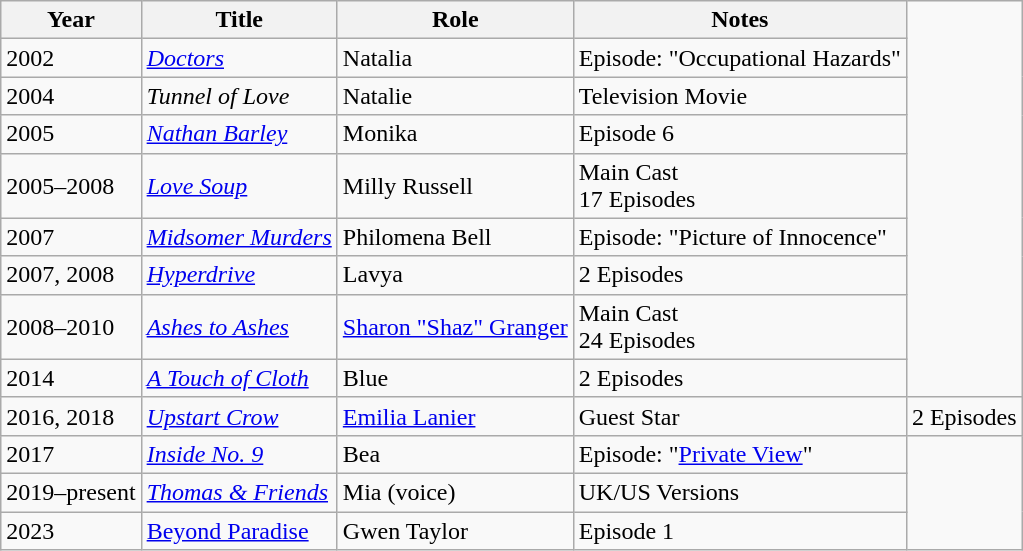<table class="wikitable sortable">
<tr>
<th>Year</th>
<th>Title</th>
<th>Role</th>
<th>Notes</th>
</tr>
<tr>
<td>2002</td>
<td><em><a href='#'>Doctors</a></em></td>
<td>Natalia</td>
<td>Episode: "Occupational Hazards"</td>
</tr>
<tr>
<td>2004</td>
<td><em>Tunnel of Love</em></td>
<td>Natalie</td>
<td>Television Movie</td>
</tr>
<tr>
<td>2005</td>
<td><em><a href='#'>Nathan Barley</a></em></td>
<td>Monika</td>
<td>Episode 6</td>
</tr>
<tr>
<td>2005–2008</td>
<td><em><a href='#'>Love Soup</a></em></td>
<td>Milly Russell</td>
<td>Main Cast<br>17 Episodes</td>
</tr>
<tr>
<td>2007</td>
<td><em><a href='#'>Midsomer Murders</a></em></td>
<td>Philomena Bell</td>
<td>Episode: "Picture of Innocence"</td>
</tr>
<tr>
<td>2007, 2008</td>
<td><em><a href='#'>Hyperdrive</a></em></td>
<td>Lavya</td>
<td>2 Episodes</td>
</tr>
<tr>
<td>2008–2010</td>
<td><em><a href='#'>Ashes to Ashes</a></em></td>
<td><a href='#'>Sharon "Shaz" Granger</a></td>
<td>Main Cast<br>24 Episodes</td>
</tr>
<tr>
<td>2014</td>
<td><em><a href='#'>A Touch of Cloth</a></em></td>
<td>Blue</td>
<td>2 Episodes</td>
</tr>
<tr>
<td>2016, 2018</td>
<td><em><a href='#'>Upstart Crow</a></em></td>
<td><a href='#'>Emilia Lanier</a></td>
<td>Guest Star</td>
<td>2 Episodes</td>
</tr>
<tr>
<td>2017</td>
<td><em><a href='#'>Inside No. 9</a></em></td>
<td>Bea</td>
<td>Episode: "<a href='#'>Private View</a>"</td>
</tr>
<tr 2017 inside no 9 series 3 episode 6 private view.  played Bea (waitress), tv series>
<td>2019–present</td>
<td><em><a href='#'>Thomas & Friends</a></em></td>
<td>Mia (voice)</td>
<td>UK/US Versions</td>
</tr>
<tr>
<td>2023</td>
<td><a href='#'>Beyond Paradise</a></td>
<td>Gwen Taylor</td>
<td>Episode 1</td>
</tr>
</table>
